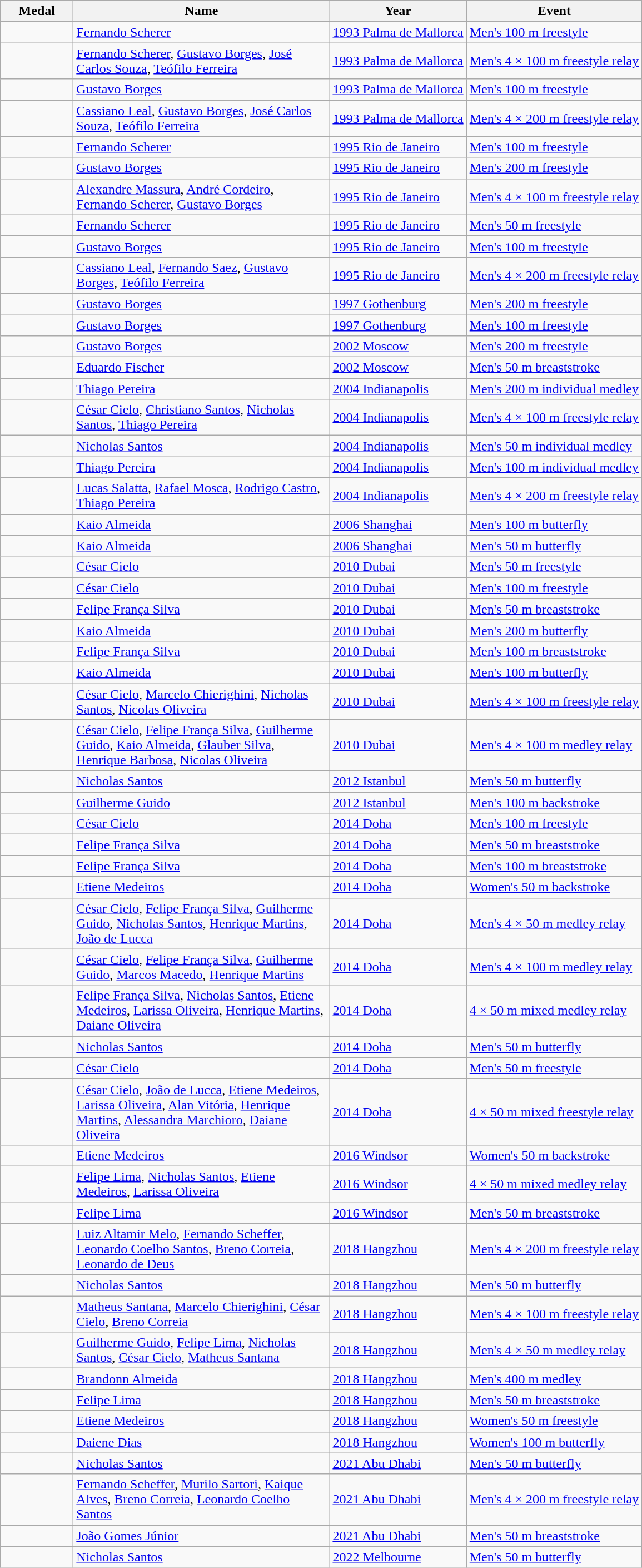<table class="wikitable sortable">
<tr>
<th style="width:5em;">Medal</th>
<th width=300>Name</th>
<th>Year</th>
<th>Event</th>
</tr>
<tr>
<td></td>
<td><a href='#'>Fernando Scherer</a></td>
<td><a href='#'>1993 Palma de Mallorca</a></td>
<td><a href='#'>Men's 100 m freestyle</a></td>
</tr>
<tr>
<td></td>
<td><a href='#'>Fernando Scherer</a>, <a href='#'>Gustavo Borges</a>, <a href='#'>José Carlos Souza</a>, <a href='#'>Teófilo Ferreira</a></td>
<td><a href='#'>1993 Palma de Mallorca</a></td>
<td><a href='#'>Men's 4 × 100 m freestyle relay</a></td>
</tr>
<tr>
<td></td>
<td><a href='#'>Gustavo Borges</a></td>
<td><a href='#'>1993 Palma de Mallorca</a></td>
<td><a href='#'>Men's 100 m freestyle</a></td>
</tr>
<tr>
<td></td>
<td><a href='#'>Cassiano Leal</a>, <a href='#'>Gustavo Borges</a>, <a href='#'>José Carlos Souza</a>, <a href='#'>Teófilo Ferreira</a></td>
<td><a href='#'>1993 Palma de Mallorca</a></td>
<td><a href='#'>Men's 4 × 200 m freestyle relay</a></td>
</tr>
<tr>
<td></td>
<td><a href='#'>Fernando Scherer</a></td>
<td><a href='#'>1995 Rio de Janeiro</a></td>
<td><a href='#'>Men's 100 m freestyle</a></td>
</tr>
<tr>
<td></td>
<td><a href='#'>Gustavo Borges</a></td>
<td><a href='#'>1995 Rio de Janeiro</a></td>
<td><a href='#'>Men's 200 m freestyle</a></td>
</tr>
<tr>
<td></td>
<td><a href='#'>Alexandre Massura</a>, <a href='#'>André Cordeiro</a>, <a href='#'>Fernando Scherer</a>, <a href='#'>Gustavo Borges</a></td>
<td><a href='#'>1995 Rio de Janeiro</a></td>
<td><a href='#'>Men's 4 × 100 m freestyle relay</a></td>
</tr>
<tr>
<td></td>
<td><a href='#'>Fernando Scherer</a></td>
<td><a href='#'>1995 Rio de Janeiro</a></td>
<td><a href='#'>Men's 50 m freestyle</a></td>
</tr>
<tr>
<td></td>
<td><a href='#'>Gustavo Borges</a></td>
<td><a href='#'>1995 Rio de Janeiro</a></td>
<td><a href='#'>Men's 100 m freestyle</a></td>
</tr>
<tr>
<td></td>
<td><a href='#'>Cassiano Leal</a>, <a href='#'>Fernando Saez</a>, <a href='#'>Gustavo Borges</a>, <a href='#'>Teófilo Ferreira</a></td>
<td><a href='#'>1995 Rio de Janeiro</a></td>
<td><a href='#'>Men's 4 × 200 m freestyle relay</a></td>
</tr>
<tr>
<td></td>
<td><a href='#'>Gustavo Borges</a></td>
<td><a href='#'>1997 Gothenburg</a></td>
<td><a href='#'>Men's 200 m freestyle</a></td>
</tr>
<tr>
<td></td>
<td><a href='#'>Gustavo Borges</a></td>
<td><a href='#'>1997 Gothenburg</a></td>
<td><a href='#'>Men's 100 m freestyle</a></td>
</tr>
<tr>
<td></td>
<td><a href='#'>Gustavo Borges</a></td>
<td><a href='#'>2002 Moscow</a></td>
<td><a href='#'>Men's 200 m freestyle</a></td>
</tr>
<tr>
<td></td>
<td><a href='#'>Eduardo Fischer</a></td>
<td><a href='#'>2002 Moscow</a></td>
<td><a href='#'>Men's 50 m breaststroke</a></td>
</tr>
<tr>
<td></td>
<td><a href='#'>Thiago Pereira</a></td>
<td><a href='#'>2004 Indianapolis</a></td>
<td><a href='#'>Men's 200 m individual medley</a></td>
</tr>
<tr>
<td></td>
<td><a href='#'>César Cielo</a>, <a href='#'>Christiano Santos</a>, <a href='#'>Nicholas Santos</a>, <a href='#'>Thiago Pereira</a></td>
<td><a href='#'>2004 Indianapolis</a></td>
<td><a href='#'>Men's 4 × 100 m freestyle relay</a></td>
</tr>
<tr>
<td></td>
<td><a href='#'>Nicholas Santos</a></td>
<td><a href='#'>2004 Indianapolis</a></td>
<td><a href='#'>Men's 50 m individual medley</a></td>
</tr>
<tr>
<td></td>
<td><a href='#'>Thiago Pereira</a></td>
<td><a href='#'>2004 Indianapolis</a></td>
<td><a href='#'>Men's 100 m individual medley</a></td>
</tr>
<tr>
<td></td>
<td><a href='#'>Lucas Salatta</a>, <a href='#'>Rafael Mosca</a>, <a href='#'>Rodrigo Castro</a>, <a href='#'>Thiago Pereira</a></td>
<td><a href='#'>2004 Indianapolis</a></td>
<td><a href='#'>Men's 4 × 200 m freestyle relay</a></td>
</tr>
<tr>
<td></td>
<td><a href='#'>Kaio Almeida</a></td>
<td><a href='#'>2006 Shanghai</a></td>
<td><a href='#'>Men's 100 m butterfly</a></td>
</tr>
<tr>
<td></td>
<td><a href='#'>Kaio Almeida</a></td>
<td><a href='#'>2006 Shanghai</a></td>
<td><a href='#'>Men's 50 m butterfly</a></td>
</tr>
<tr>
<td></td>
<td><a href='#'>César Cielo</a></td>
<td><a href='#'>2010 Dubai</a></td>
<td><a href='#'>Men's 50 m freestyle</a></td>
</tr>
<tr>
<td></td>
<td><a href='#'>César Cielo</a></td>
<td><a href='#'>2010 Dubai</a></td>
<td><a href='#'>Men's 100 m freestyle</a></td>
</tr>
<tr>
<td></td>
<td><a href='#'>Felipe França Silva</a></td>
<td><a href='#'>2010 Dubai</a></td>
<td><a href='#'>Men's 50 m breaststroke</a></td>
</tr>
<tr>
<td></td>
<td><a href='#'>Kaio Almeida</a></td>
<td><a href='#'>2010 Dubai</a></td>
<td><a href='#'>Men's 200 m butterfly</a></td>
</tr>
<tr>
<td></td>
<td><a href='#'>Felipe França Silva</a></td>
<td><a href='#'>2010 Dubai</a></td>
<td><a href='#'>Men's 100 m breaststroke</a></td>
</tr>
<tr>
<td></td>
<td><a href='#'>Kaio Almeida</a></td>
<td><a href='#'>2010 Dubai</a></td>
<td><a href='#'>Men's 100 m butterfly</a></td>
</tr>
<tr>
<td></td>
<td><a href='#'>César Cielo</a>, <a href='#'>Marcelo Chierighini</a>, <a href='#'>Nicholas Santos</a>, <a href='#'>Nicolas Oliveira</a></td>
<td><a href='#'>2010 Dubai</a></td>
<td><a href='#'>Men's 4 × 100 m freestyle relay</a></td>
</tr>
<tr>
<td></td>
<td><a href='#'>César Cielo</a>, <a href='#'>Felipe França Silva</a>, <a href='#'>Guilherme Guido</a>, <a href='#'>Kaio Almeida</a>, <a href='#'>Glauber Silva</a>, <a href='#'>Henrique Barbosa</a>, <a href='#'>Nicolas Oliveira</a></td>
<td><a href='#'>2010 Dubai</a></td>
<td><a href='#'>Men's 4 × 100 m medley relay</a></td>
</tr>
<tr>
<td></td>
<td><a href='#'>Nicholas Santos</a></td>
<td><a href='#'>2012 Istanbul</a></td>
<td><a href='#'>Men's 50 m butterfly</a></td>
</tr>
<tr>
<td></td>
<td><a href='#'>Guilherme Guido</a></td>
<td><a href='#'>2012 Istanbul</a></td>
<td><a href='#'>Men's 100 m backstroke</a></td>
</tr>
<tr>
<td></td>
<td><a href='#'>César Cielo</a></td>
<td><a href='#'>2014 Doha</a></td>
<td><a href='#'>Men's 100 m freestyle</a></td>
</tr>
<tr>
<td></td>
<td><a href='#'>Felipe França Silva</a></td>
<td><a href='#'>2014 Doha</a></td>
<td><a href='#'>Men's 50 m breaststroke</a></td>
</tr>
<tr>
<td></td>
<td><a href='#'>Felipe França Silva</a></td>
<td><a href='#'>2014 Doha</a></td>
<td><a href='#'>Men's 100 m breaststroke</a></td>
</tr>
<tr>
<td></td>
<td><a href='#'>Etiene Medeiros</a></td>
<td><a href='#'>2014 Doha</a></td>
<td><a href='#'>Women's 50 m backstroke</a></td>
</tr>
<tr>
<td></td>
<td><a href='#'>César Cielo</a>, <a href='#'>Felipe França Silva</a>, <a href='#'>Guilherme Guido</a>, <a href='#'>Nicholas Santos</a>, <a href='#'>Henrique Martins</a>, <a href='#'>João de Lucca</a></td>
<td><a href='#'>2014 Doha</a></td>
<td><a href='#'>Men's 4 × 50 m medley relay</a></td>
</tr>
<tr>
<td></td>
<td><a href='#'>César Cielo</a>, <a href='#'>Felipe França Silva</a>, <a href='#'>Guilherme Guido</a>, <a href='#'>Marcos Macedo</a>, <a href='#'>Henrique Martins</a></td>
<td><a href='#'>2014 Doha</a></td>
<td><a href='#'>Men's 4 × 100 m medley relay</a></td>
</tr>
<tr>
<td></td>
<td><a href='#'>Felipe França Silva</a>, <a href='#'>Nicholas Santos</a>, <a href='#'>Etiene Medeiros</a>, <a href='#'>Larissa Oliveira</a>, <a href='#'>Henrique Martins</a>, <a href='#'>Daiane Oliveira</a></td>
<td><a href='#'>2014 Doha</a></td>
<td><a href='#'>4 × 50 m mixed medley relay</a></td>
</tr>
<tr>
<td></td>
<td><a href='#'>Nicholas Santos</a></td>
<td><a href='#'>2014 Doha</a></td>
<td><a href='#'>Men's 50 m butterfly</a></td>
</tr>
<tr>
<td></td>
<td><a href='#'>César Cielo</a></td>
<td><a href='#'>2014 Doha</a></td>
<td><a href='#'>Men's 50 m freestyle</a></td>
</tr>
<tr>
<td></td>
<td><a href='#'>César Cielo</a>, <a href='#'>João de Lucca</a>, <a href='#'>Etiene Medeiros</a>, <a href='#'>Larissa Oliveira</a>, <a href='#'>Alan Vitória</a>, <a href='#'>Henrique Martins</a>, <a href='#'>Alessandra Marchioro</a>, <a href='#'>Daiane Oliveira</a></td>
<td><a href='#'>2014 Doha</a></td>
<td><a href='#'>4 × 50 m mixed freestyle relay</a></td>
</tr>
<tr>
<td></td>
<td><a href='#'>Etiene Medeiros</a></td>
<td><a href='#'>2016 Windsor</a></td>
<td><a href='#'>Women's 50 m backstroke</a></td>
</tr>
<tr>
<td></td>
<td><a href='#'>Felipe Lima</a>, <a href='#'>Nicholas Santos</a>, <a href='#'>Etiene Medeiros</a>, <a href='#'>Larissa Oliveira</a></td>
<td><a href='#'>2016 Windsor</a></td>
<td><a href='#'>4 × 50 m mixed medley relay</a></td>
</tr>
<tr>
<td></td>
<td><a href='#'>Felipe Lima</a></td>
<td><a href='#'>2016 Windsor</a></td>
<td><a href='#'>Men's 50 m breaststroke</a></td>
</tr>
<tr>
<td></td>
<td><a href='#'>Luiz Altamir Melo</a>, <a href='#'>Fernando Scheffer</a>, <a href='#'>Leonardo Coelho Santos</a>, <a href='#'>Breno Correia</a>, <a href='#'>Leonardo de Deus</a></td>
<td><a href='#'>2018 Hangzhou</a></td>
<td><a href='#'>Men's 4 × 200 m freestyle relay</a></td>
</tr>
<tr>
<td></td>
<td><a href='#'>Nicholas Santos</a></td>
<td><a href='#'>2018 Hangzhou</a></td>
<td><a href='#'>Men's 50 m butterfly</a></td>
</tr>
<tr>
<td></td>
<td><a href='#'>Matheus Santana</a>, <a href='#'>Marcelo Chierighini</a>, <a href='#'>César Cielo</a>, <a href='#'>Breno Correia</a></td>
<td><a href='#'>2018 Hangzhou</a></td>
<td><a href='#'>Men's 4 × 100 m freestyle relay</a></td>
</tr>
<tr>
<td></td>
<td><a href='#'>Guilherme Guido</a>, <a href='#'>Felipe Lima</a>, <a href='#'>Nicholas Santos</a>, <a href='#'>César Cielo</a>, <a href='#'>Matheus Santana</a></td>
<td><a href='#'>2018 Hangzhou</a></td>
<td><a href='#'>Men's 4 × 50 m medley relay</a></td>
</tr>
<tr>
<td></td>
<td><a href='#'>Brandonn Almeida</a></td>
<td><a href='#'>2018 Hangzhou</a></td>
<td><a href='#'>Men's 400 m medley</a></td>
</tr>
<tr>
<td></td>
<td><a href='#'>Felipe Lima</a></td>
<td><a href='#'>2018 Hangzhou</a></td>
<td><a href='#'>Men's 50 m breaststroke</a></td>
</tr>
<tr>
<td></td>
<td><a href='#'>Etiene Medeiros</a></td>
<td><a href='#'>2018 Hangzhou</a></td>
<td><a href='#'>Women's 50 m freestyle</a></td>
</tr>
<tr>
<td></td>
<td><a href='#'>Daiene Dias</a></td>
<td><a href='#'>2018 Hangzhou</a></td>
<td><a href='#'>Women's 100 m butterfly</a></td>
</tr>
<tr>
<td></td>
<td><a href='#'>Nicholas Santos</a></td>
<td><a href='#'>2021 Abu Dhabi</a></td>
<td><a href='#'>Men's 50 m butterfly</a></td>
</tr>
<tr>
<td></td>
<td><a href='#'>Fernando Scheffer</a>, <a href='#'>Murilo Sartori</a>, <a href='#'>Kaique Alves</a>, <a href='#'>Breno Correia</a>, <a href='#'>Leonardo Coelho Santos</a></td>
<td><a href='#'>2021 Abu Dhabi</a></td>
<td><a href='#'>Men's 4 × 200 m freestyle relay</a></td>
</tr>
<tr>
<td></td>
<td><a href='#'>João Gomes Júnior</a></td>
<td><a href='#'>2021 Abu Dhabi</a></td>
<td><a href='#'>Men's 50 m breaststroke</a></td>
</tr>
<tr>
<td></td>
<td><a href='#'>Nicholas Santos</a></td>
<td><a href='#'>2022 Melbourne</a></td>
<td><a href='#'>Men's 50 m butterfly</a></td>
</tr>
</table>
